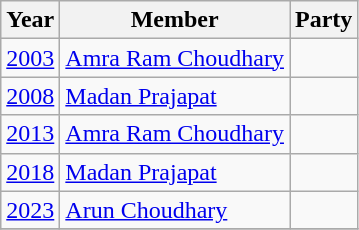<table class="wikitable sortable">
<tr>
<th>Year</th>
<th>Member</th>
<th colspan="2">Party</th>
</tr>
<tr>
<td><a href='#'>2003</a></td>
<td><a href='#'>Amra Ram Choudhary</a></td>
<td></td>
</tr>
<tr>
<td><a href='#'>2008</a></td>
<td><a href='#'>Madan Prajapat</a></td>
<td></td>
</tr>
<tr>
<td><a href='#'>2013</a></td>
<td><a href='#'>Amra Ram Choudhary</a></td>
<td></td>
</tr>
<tr>
<td><a href='#'>2018</a></td>
<td><a href='#'>Madan Prajapat</a></td>
<td></td>
</tr>
<tr>
<td><a href='#'>2023</a></td>
<td><a href='#'>Arun Choudhary</a></td>
<td></td>
</tr>
<tr>
</tr>
</table>
